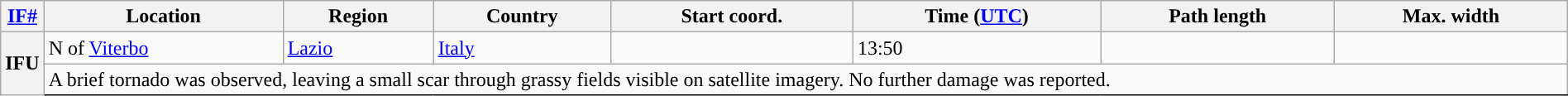<table class="wikitable sortable" style="width:100%;">
<tr>
<th scope="col" width="2%" align="center"><a href='#'>IF#</a></th>
<th scope="col" align="center" class="unsortable">Location</th>
<th scope="col" align="center" class="unsortable">Region</th>
<th scope="col" align="center">Country</th>
<th scope="col" align="center">Start coord.</th>
<th scope="col" align="center">Time (<a href='#'>UTC</a>)</th>
<th scope="col" align="center">Path length</th>
<th scope="col" align="center">Max. width</th>
</tr>
<tr>
<th scope="row" rowspan="2" style="background-color:#">IFU</th>
<td>N of <a href='#'>Viterbo</a></td>
<td><a href='#'>Lazio</a></td>
<td><a href='#'>Italy</a></td>
<td></td>
<td>13:50</td>
<td></td>
<td></td>
</tr>
<tr class="expand-child">
<td colspan="8" style=" border-bottom: 1px solid black;">A brief tornado was observed, leaving a small scar through grassy fields visible on satellite imagery. No further damage was reported.</td>
</tr>
</table>
